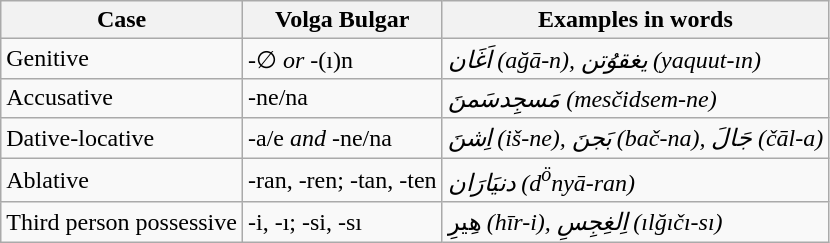<table class="wikitable">
<tr>
<th>Case</th>
<th>Volga Bulgar</th>
<th>Examples in words</th>
</tr>
<tr>
<td>Genitive</td>
<td>-∅ <em>or</em> -(ı)n</td>
<td><em>اَغَان (ağā-n), يغقوُتن (yaquut-ın)</em></td>
</tr>
<tr>
<td>Accusative</td>
<td>-ne/na</td>
<td><em>مَسجِدسَمنَ (mesčidsem-ne)</em></td>
</tr>
<tr>
<td>Dative-locative</td>
<td>-a/e <em>and</em> -ne/na</td>
<td><em>اِشنَ (iš-ne), بَجنَ (bač-na), جَالَ (čāl-a)</em></td>
</tr>
<tr>
<td>Ablative</td>
<td>-ran, -ren; -tan, -ten</td>
<td><em>دنيَارَان (d<sup>ö</sup>nyā-ran)</em></td>
</tr>
<tr>
<td>Third person possessive</td>
<td>-i, -ı; -si, -sı</td>
<td>هِيرِ <em>(hīr-i), اِلغِجِسِ (ılğıčı-sı)</em></td>
</tr>
</table>
